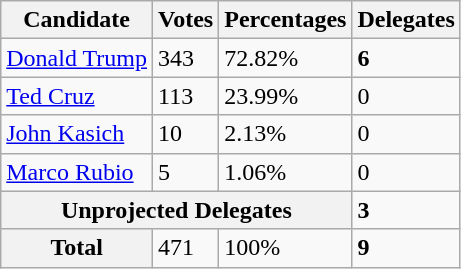<table class="wikitable sortable">
<tr>
<th>Candidate</th>
<th>Votes</th>
<th>Percentages</th>
<th>Delegates</th>
</tr>
<tr>
<td><a href='#'>Donald Trump</a></td>
<td>343</td>
<td>72.82%</td>
<td><strong>6</strong></td>
</tr>
<tr>
<td><a href='#'>Ted Cruz</a></td>
<td>113</td>
<td>23.99%</td>
<td>0</td>
</tr>
<tr>
<td><a href='#'>John Kasich</a></td>
<td>10</td>
<td>2.13%</td>
<td>0</td>
</tr>
<tr>
<td><a href='#'>Marco Rubio</a></td>
<td>5</td>
<td>1.06%</td>
<td>0</td>
</tr>
<tr>
<th colspan="3"><strong>Unprojected Delegates</strong></th>
<td><strong>3</strong></td>
</tr>
<tr>
<th>Total</th>
<td>471</td>
<td>100%</td>
<td><strong>9</strong></td>
</tr>
</table>
